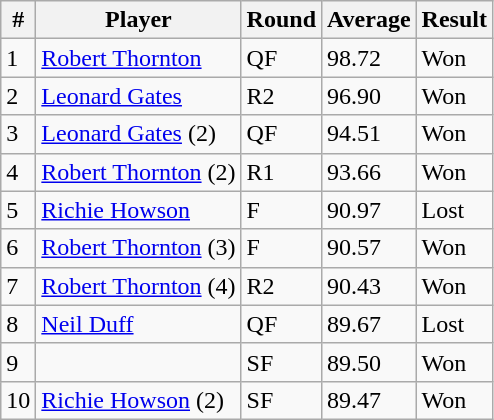<table class ="wikitable sortable">
<tr>
<th>#</th>
<th>Player</th>
<th>Round</th>
<th>Average</th>
<th>Result</th>
</tr>
<tr>
<td>1</td>
<td> <a href='#'>Robert Thornton</a></td>
<td>QF</td>
<td>98.72</td>
<td>Won</td>
</tr>
<tr>
<td>2</td>
<td> <a href='#'>Leonard Gates</a></td>
<td>R2</td>
<td>96.90</td>
<td>Won</td>
</tr>
<tr>
<td>3</td>
<td> <a href='#'>Leonard Gates</a> (2)</td>
<td>QF</td>
<td>94.51</td>
<td>Won</td>
</tr>
<tr>
<td>4</td>
<td> <a href='#'>Robert Thornton</a> (2)</td>
<td>R1</td>
<td>93.66</td>
<td>Won</td>
</tr>
<tr>
<td>5</td>
<td> <a href='#'>Richie Howson</a></td>
<td>F</td>
<td>90.97</td>
<td>Lost</td>
</tr>
<tr>
<td>6</td>
<td> <a href='#'>Robert Thornton</a> (3)</td>
<td>F</td>
<td>90.57</td>
<td>Won</td>
</tr>
<tr>
<td>7</td>
<td> <a href='#'>Robert Thornton</a> (4)</td>
<td>R2</td>
<td>90.43</td>
<td>Won</td>
</tr>
<tr>
<td>8</td>
<td> <a href='#'>Neil Duff</a></td>
<td>QF</td>
<td>89.67</td>
<td>Lost</td>
</tr>
<tr>
<td>9</td>
<td></td>
<td>SF</td>
<td>89.50</td>
<td>Won</td>
</tr>
<tr>
<td>10</td>
<td> <a href='#'>Richie Howson</a> (2)</td>
<td>SF</td>
<td>89.47</td>
<td>Won</td>
</tr>
</table>
